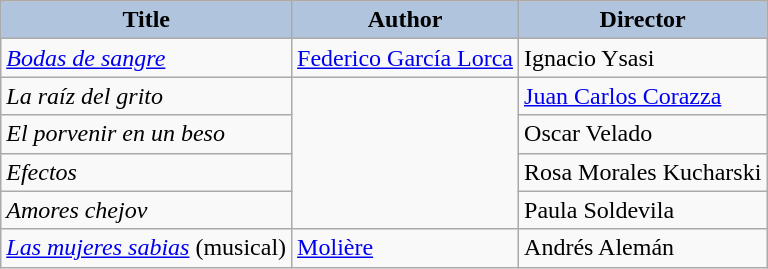<table class="wikitable">
<tr>
<th style="background:#B0C4DE;">Title</th>
<th style="background:#B0C4DE;">Author</th>
<th style="background:#B0C4DE;">Director</th>
</tr>
<tr>
<td><em><a href='#'>Bodas de sangre</a></em></td>
<td><a href='#'>Federico García Lorca</a></td>
<td>Ignacio Ysasi</td>
</tr>
<tr>
<td><em>La raíz del grito</em></td>
<td rowspan="4"></td>
<td><a href='#'>Juan Carlos Corazza</a></td>
</tr>
<tr>
<td><em>El porvenir en un beso</em></td>
<td>Oscar Velado</td>
</tr>
<tr>
<td><em>Efectos</em></td>
<td>Rosa Morales Kucharski</td>
</tr>
<tr>
<td><em>Amores chejov</em></td>
<td>Paula Soldevila</td>
</tr>
<tr>
<td><em><a href='#'>Las mujeres sabias</a></em> (musical)</td>
<td><a href='#'>Molière</a></td>
<td>Andrés Alemán</td>
</tr>
</table>
